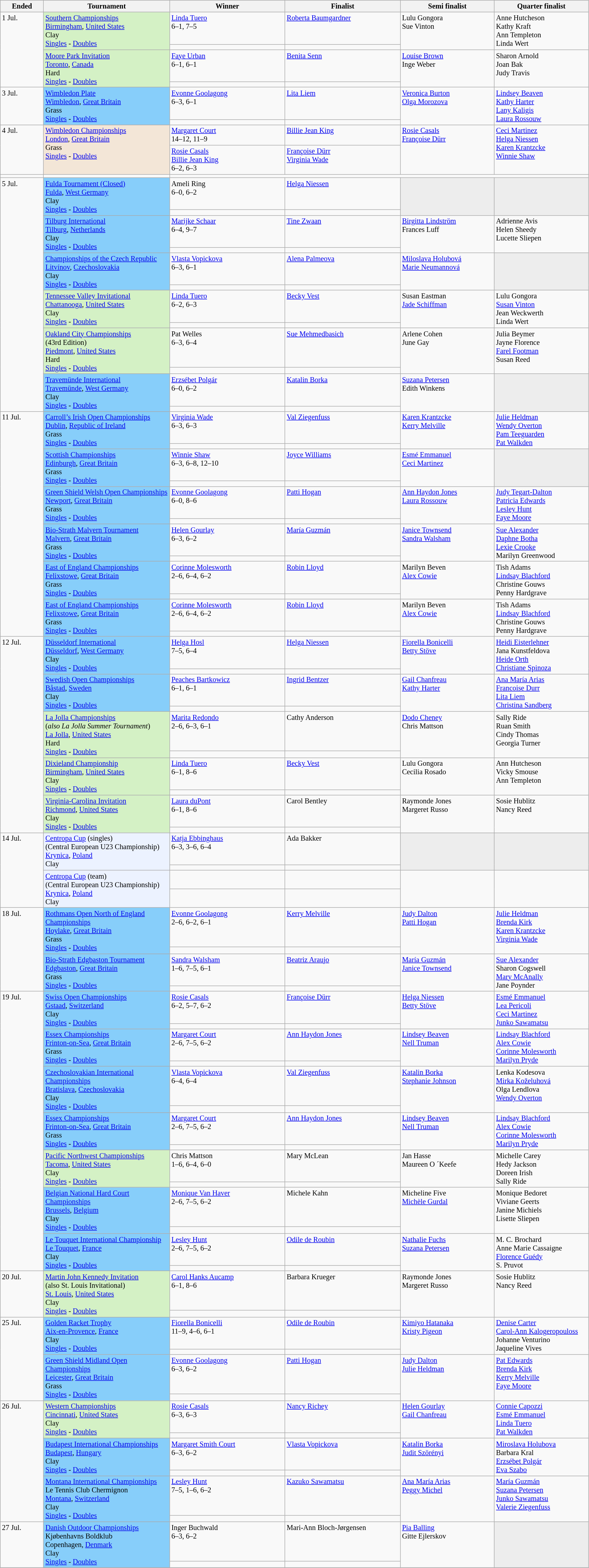<table class="wikitable" style="font-size:85%;">
<tr>
<th width="75">Ended</th>
<th width="230">Tournament</th>
<th width="210">Winner</th>
<th width="210">Finalist</th>
<th width="170">Semi finalist</th>
<th width="170">Quarter finalist</th>
</tr>
<tr valign=top>
<td rowspan=4>1 Jul.</td>
<td style="background:#D4F1C5;" rowspan=2><a href='#'>Southern Championships</a><br><a href='#'>Birmingham</a>, <a href='#'>United States</a><br>Clay<br><a href='#'>Singles</a> - <a href='#'>Doubles</a></td>
<td> <a href='#'>Linda Tuero</a>  <br>6–1, 7–5</td>
<td> <a href='#'>Roberta Baumgardner</a></td>
<td rowspan=2> Lulu Gongora<br> Sue Vinton</td>
<td rowspan=2> Anne Hutcheson <br> Kathy Kraft<br> Ann Templeton<br> Linda Wert</td>
</tr>
<tr valign=top>
<td></td>
<td></td>
</tr>
<tr valign=top>
<td style="background:#D4F1C5;" rowspan=2><a href='#'>Moore Park Invitation</a><br><a href='#'>Toronto</a>, <a href='#'>Canada</a><br>Hard<br><a href='#'>Singles</a> - <a href='#'>Doubles</a></td>
<td> <a href='#'>Faye Urban</a>  <br>6–1, 6–1</td>
<td> <a href='#'>Benita Senn</a></td>
<td rowspan=2> <a href='#'>Louise Brown</a><br> Inge Weber</td>
<td rowspan=2> Sharon Arnold <br> Joan Bak<br> Judy Travis</td>
</tr>
<tr valign=top>
<td></td>
<td></td>
</tr>
<tr valign=top>
<td rowspan=2>3 Jul.</td>
<td style="background:#87CEFA;" rowspan=2><a href='#'>Wimbledon Plate</a><br><a href='#'>Wimbledon</a>, <a href='#'>Great Britain</a><br>Grass<br><a href='#'>Singles</a> - <a href='#'>Doubles</a></td>
<td> <a href='#'>Evonne Goolagong</a><br>6–3, 6–1</td>
<td> <a href='#'>Lita Liem</a></td>
<td rowspan=2> <a href='#'>Veronica Burton</a> <br> <a href='#'>Olga Morozova</a></td>
<td rowspan=2> <a href='#'>Lindsey Beaven</a><br> <a href='#'>Kathy Harter</a><br> <a href='#'>Lany Kaligis</a><br> <a href='#'>Laura Rossouw</a></td>
</tr>
<tr valign=top>
<td></td>
<td></td>
</tr>
<tr valign=top>
<td rowspan=2>4 Jul.</td>
<td style="background:#F3E6D7" rowspan=2><a href='#'>Wimbledon Championships</a><br><a href='#'>London</a>, <a href='#'>Great Britain</a><br>Grass<br><a href='#'>Singles</a> - <a href='#'>Doubles</a></td>
<td> <a href='#'>Margaret Court </a><br>14–12, 11–9</td>
<td> <a href='#'>Billie Jean King</a></td>
<td rowspan=2> <a href='#'>Rosie Casals</a><br> <a href='#'>Françoise Dürr</a></td>
<td rowspan=2> <a href='#'>Ceci Martinez</a><br> <a href='#'>Helga Niessen</a><br> <a href='#'>Karen Krantzcke</a><br> <a href='#'>Winnie Shaw</a></td>
</tr>
<tr valign=top>
<td> <a href='#'>Rosie Casals</a> <br> <a href='#'>Billie Jean King</a> <br>6–2, 6–3</td>
<td> <a href='#'>Françoise Dürr</a><br> <a href='#'>Virginia Wade</a></td>
</tr>
<tr valign=top>
<td></td>
<td></td>
</tr>
<tr valign=top>
<td rowspan=12>5 Jul.</td>
<td style="background:#87CEFA;" rowspan=2><a href='#'>Fulda Tournament (Closed)</a> <br><a href='#'>Fulda</a>, <a href='#'>West Germany</a><br>Clay<br><a href='#'>Singles</a> - <a href='#'>Doubles</a></td>
<td> Ameli Ring<br>6–0, 6–2</td>
<td> <a href='#'>Helga Niessen</a></td>
<td style="background:#ededed;" rowspan=2></td>
<td style="background:#ededed;" rowspan=2></td>
</tr>
<tr valign=top>
<td></td>
<td></td>
</tr>
<tr valign=top>
<td style="background:#87CEFA;" rowspan=2><a href='#'>Tilburg International</a> <br><a href='#'>Tilburg</a>, <a href='#'>Netherlands</a><br>Clay<br><a href='#'>Singles</a> - <a href='#'>Doubles</a></td>
<td> <a href='#'>Marijke Schaar</a><br>6–4, 9–7</td>
<td> <a href='#'>Tine Zwaan</a></td>
<td rowspan=2> <a href='#'>Birgitta Lindström</a> <br> Frances Luff</td>
<td rowspan=2> Adrienne Avis<br> Helen Sheedy <br> Lucette Sliepen</td>
</tr>
<tr valign=top>
<td></td>
<td></td>
</tr>
<tr valign=top>
<td style="background:#87CEFA;" rowspan=2><a href='#'>Championships of the Czech Republic</a><br><a href='#'>Litvínov</a>, <a href='#'>Czechoslovakia</a><br>Clay<br><a href='#'>Singles</a> - <a href='#'>Doubles</a></td>
<td> <a href='#'>Vlasta Vopickova</a><br>6–3, 6–1</td>
<td> <a href='#'>Alena Palmeova</a></td>
<td rowspan=2> <a href='#'>Miloslava Holubová</a> <br> <a href='#'>Marie Neumannová</a></td>
<td style="background:#ededed;" rowspan=2></td>
</tr>
<tr valign=top>
<td></td>
<td></td>
</tr>
<tr valign=top>
<td style="background:#D4F1C5;" rowspan=2><a href='#'>Tennessee Valley Invitational</a><br><a href='#'>Chattanooga</a>, <a href='#'>United States</a><br>Clay<br><a href='#'>Singles</a> - <a href='#'>Doubles</a></td>
<td> <a href='#'>Linda Tuero</a>  <br>6–2, 6–3</td>
<td> <a href='#'>Becky Vest</a></td>
<td rowspan=2> Susan Eastman<br> <a href='#'>Jade Schiffman</a></td>
<td rowspan=2> Lulu Gongora<br> <a href='#'>Susan Vinton</a><br> Jean Weckwerth <br> Linda Wert</td>
</tr>
<tr valign=top>
<td></td>
<td></td>
</tr>
<tr valign=top>
<td style="background:#D4F1C5;" rowspan=2><a href='#'>Oakland City Championships</a> <br>(43rd Edition) <br><a href='#'>Piedmont</a>, <a href='#'>United States</a><br>Hard<br><a href='#'>Singles</a> - <a href='#'>Doubles</a></td>
<td>  Pat Welles  <br>6–3, 6–4</td>
<td> <a href='#'>Sue Mehmedbasich</a></td>
<td rowspan=2> Arlene Cohen<br> June Gay</td>
<td rowspan=2> Julia Beymer<br> Jayne Florence<br> <a href='#'>Farel Footman</a><br> Susan Reed</td>
</tr>
<tr valign=top>
<td></td>
<td></td>
</tr>
<tr valign=top>
<td style="background:#87CEFA;" rowspan=2><a href='#'>Travemünde International</a> <br><a href='#'>Travemünde</a>, <a href='#'>West Germany</a><br>Clay<br><a href='#'>Singles</a> - <a href='#'>Doubles</a></td>
<td> <a href='#'>Erzsébet Polgár</a><br>6–0, 6–2</td>
<td> <a href='#'>Katalin Borka</a></td>
<td rowspan=2> <a href='#'>Suzana Petersen</a> <br>  Edith Winkens</td>
<td style="background:#ededed;" rowspan=2></td>
</tr>
<tr valign=top>
<td></td>
<td></td>
</tr>
<tr valign=top>
<td rowspan=12>11 Jul.</td>
<td style="background:#87CEFA;" rowspan=2><a href='#'>Carroll’s Irish Open Championships</a><br><a href='#'>Dublin</a>, <a href='#'>Republic of Ireland</a><br>Grass<br><a href='#'>Singles</a> - <a href='#'>Doubles</a></td>
<td> <a href='#'>Virginia Wade</a><br>6–3, 6–3</td>
<td> <a href='#'>Val Ziegenfuss</a></td>
<td rowspan=2> <a href='#'>Karen Krantzcke</a> <br> <a href='#'>Kerry Melville</a></td>
<td rowspan=2> <a href='#'>Julie Heldman</a><br> <a href='#'>Wendy Overton</a><br> <a href='#'>Pam Teeguarden</a><br> <a href='#'>Pat Walkden</a></td>
</tr>
<tr valign=top>
<td></td>
<td></td>
</tr>
<tr valign=top>
<td style="background:#87CEFA;" rowspan=2><a href='#'>Scottish Championships</a><br><a href='#'>Edinburgh</a>, <a href='#'>Great Britain</a><br>Grass<br><a href='#'>Singles</a> - <a href='#'>Doubles</a></td>
<td> <a href='#'>Winnie Shaw</a> <br>6–3, 6–8, 12–10</td>
<td> <a href='#'>Joyce Williams</a></td>
<td rowspan=2> <a href='#'>Esmé Emmanuel</a> <br> <a href='#'>Ceci Martinez</a></td>
<td style="background:#ededed;" rowspan=2></td>
</tr>
<tr valign=top>
<td></td>
<td></td>
</tr>
<tr valign=top>
<td style="background:#87CEFA;" rowspan=2><a href='#'>Green Shield Welsh Open Championships</a><br><a href='#'>Newport</a>, <a href='#'>Great Britain</a><br>Grass<br><a href='#'>Singles</a> - <a href='#'>Doubles</a></td>
<td> <a href='#'>Evonne Goolagong</a> <br>6–0, 8–6</td>
<td> <a href='#'>Patti Hogan</a></td>
<td rowspan=2> <a href='#'>Ann Haydon Jones</a>  <br> <a href='#'>Laura Rossouw</a></td>
<td rowspan=2> <a href='#'>Judy Tegart-Dalton</a> <br> <a href='#'>Patricia Edwards</a> <br> <a href='#'>Lesley Hunt</a> <br> <a href='#'>Faye Moore</a></td>
</tr>
<tr valign=top>
<td></td>
<td></td>
</tr>
<tr valign=top>
<td style="background:#87CEFA;" rowspan=2><a href='#'>Bio-Strath Malvern Tournament</a><br><a href='#'>Malvern</a>, <a href='#'>Great Britain</a><br>Grass<br><a href='#'>Singles</a> - <a href='#'>Doubles</a></td>
<td> <a href='#'>Helen Gourlay</a> <br>6–3, 6–2</td>
<td> <a href='#'>María Guzmán</a></td>
<td rowspan=2> <a href='#'>Janice Townsend</a> <br> <a href='#'>Sandra Walsham</a></td>
<td rowspan=2> <a href='#'>Sue Alexander</a> <br>  <a href='#'>Daphne Botha</a>  <br> <a href='#'>Lexie Crooke</a> <br> Marilyn Greenwood</td>
</tr>
<tr valign=top>
<td></td>
<td></td>
</tr>
<tr valign=top>
<td style="background:#87CEFA;" rowspan=2><a href='#'>East of England Championships</a><br><a href='#'>Felixstowe</a>, <a href='#'>Great Britain</a><br>Grass<br><a href='#'>Singles</a> - <a href='#'>Doubles</a></td>
<td> <a href='#'>Corinne Molesworth</a> <br>2–6, 6–4, 6–2</td>
<td> <a href='#'>Robin Lloyd</a></td>
<td rowspan=2> Marilyn Beven  <br> <a href='#'>Alex Cowie</a></td>
<td rowspan=2> Tish Adams <br>  <a href='#'>Lindsay Blachford</a> <br> Christine Gouws <br>  Penny Hardgrave</td>
</tr>
<tr valign=top>
<td></td>
<td></td>
</tr>
<tr valign=top>
<td style="background:#87CEFA;" rowspan=2><a href='#'>East of England Championships</a><br><a href='#'>Felixstowe</a>, <a href='#'>Great Britain</a><br>Grass<br><a href='#'>Singles</a> - <a href='#'>Doubles</a></td>
<td> <a href='#'>Corinne Molesworth</a> <br>2–6, 6–4, 6–2</td>
<td> <a href='#'>Robin Lloyd</a></td>
<td rowspan=2> Marilyn Beven  <br> <a href='#'>Alex Cowie</a></td>
<td rowspan=2> Tish Adams <br>  <a href='#'>Lindsay Blachford</a> <br> Christine Gouws <br>  Penny Hardgrave</td>
</tr>
<tr valign=top>
<td></td>
<td></td>
</tr>
<tr valign=top>
<td rowspan=10>12 Jul.</td>
<td style="background:#87CEFA;" rowspan=2><a href='#'>Düsseldorf International</a> <br><a href='#'>Düsseldorf</a>, <a href='#'>West Germany</a><br>Clay<br><a href='#'>Singles</a> - <a href='#'>Doubles</a></td>
<td> <a href='#'>Helga Hosl</a><br>7–5, 6–4</td>
<td> <a href='#'>Helga Niessen</a></td>
<td rowspan=2> <a href='#'>Fiorella Bonicelli</a><br> <a href='#'>Betty Stöve</a></td>
<td rowspan=2> <a href='#'>Heidi Eisterlehner</a><br>  Jana Kunstfeldova<br> <a href='#'>Heide Orth</a><br> <a href='#'>Christiane Spinoza</a></td>
</tr>
<tr valign=top>
<td></td>
<td></td>
</tr>
<tr valign=top>
<td style="background:#87CEFA;" rowspan=2><a href='#'>Swedish Open Championships</a> <br><a href='#'>Båstad</a>, <a href='#'>Sweden</a><br>Clay<br><a href='#'>Singles</a> - <a href='#'>Doubles</a></td>
<td> <a href='#'>Peaches Bartkowicz</a><br>6–1, 6–1</td>
<td> <a href='#'>Ingrid Bentzer</a></td>
<td rowspan=2> <a href='#'>Gail Chanfreau</a> <br> <a href='#'>Kathy Harter</a></td>
<td rowspan=2> <a href='#'>Ana María Arias</a><br>  <a href='#'>Francoise Durr</a><br> <a href='#'>Lita Liem</a><br> <a href='#'>Christina Sandberg</a></td>
</tr>
<tr valign=top>
<td></td>
<td></td>
</tr>
<tr valign=top>
<td style="background:#D4F1C5;" rowspan=2><a href='#'>La Jolla Championships</a><br>(<em>also La Jolla Summer Tournament</em>)<br><a href='#'>La Jolla</a>, <a href='#'>United States</a><br>Hard<br><a href='#'>Singles</a> - <a href='#'>Doubles</a></td>
<td> <a href='#'>Marita Redondo</a><br>2–6, 6–3, 6–1</td>
<td> Cathy Anderson</td>
<td rowspan=2> <a href='#'>Dodo Cheney</a><br>  Chris Mattson</td>
<td rowspan=2> Sally Ride<br> Ruan Smith<br> Cindy Thomas<br> Georgia Turner</td>
</tr>
<tr valign=top>
<td></td>
<td></td>
</tr>
<tr valign=top>
<td style="background:#D4F1C5;" rowspan=2><a href='#'>Dixieland Championship</a><br><a href='#'>Birmingham</a>, <a href='#'>United States</a><br>Clay<br><a href='#'>Singles</a> - <a href='#'>Doubles</a></td>
<td> <a href='#'>Linda Tuero</a> <br>6–1, 8–6</td>
<td> <a href='#'>Becky Vest</a></td>
<td rowspan=2> Lulu Gongora<br> Cecilia Rosado</td>
<td rowspan=2> Ann Hutcheson <br> Vicky Smouse<br> Ann Templeton</td>
</tr>
<tr valign=top>
<td></td>
<td></td>
</tr>
<tr valign=top>
<td style="background:#D4F1C5;" rowspan=2><a href='#'>Virginia-Carolina Invitation</a><br><a href='#'>Richmond</a>, <a href='#'>United States</a><br>Clay<br><a href='#'>Singles</a> - <a href='#'>Doubles</a></td>
<td> <a href='#'>Laura duPont</a> <br>6–1, 8–6</td>
<td> Carol Bentley</td>
<td rowspan=2> Raymonde Jones<br> Margeret Russo</td>
<td rowspan=2> Sosie Hublitz<br> Nancy Reed</td>
</tr>
<tr valign=top>
<td></td>
<td></td>
</tr>
<tr valign=top>
<td rowspan=4>14 Jul.</td>
<td style="background:#ECF2FF;" rowspan=2><a href='#'>Centropa Cup</a> (singles)<br>(Central European U23 Championship)<br><a href='#'>Krynica</a>, <a href='#'>Poland</a> <br>Clay</td>
<td> <a href='#'>Katja Ebbinghaus</a><br>6–3, 3–6, 6–4</td>
<td> Ada Bakker</td>
<td style="background:#ededed;" rowspan=2></td>
<td style="background:#ededed;" rowspan=2></td>
</tr>
<tr valign=top>
<td></td>
<td></td>
</tr>
<tr valign=top>
<td style="background:#ECF2FF;" rowspan=2><a href='#'>Centropa Cup</a> (team)<br>(Central European U23 Championship)<br><a href='#'>Krynica</a>, <a href='#'>Poland</a> <br>Clay</td>
<td></td>
<td></td>
<td rowspan=2><br></td>
<td rowspan=2><br><br></td>
</tr>
<tr valign=top>
<td></td>
<td></td>
</tr>
<tr valign=top>
<td rowspan=4>18 Jul.</td>
<td style="background:#87CEFA;" rowspan=2><a href='#'>Rothmans Open North of England Championships</a><br> <a href='#'>Hoylake</a>, <a href='#'>Great Britain</a><br>Grass<br><a href='#'>Singles</a> - <a href='#'>Doubles</a></td>
<td> <a href='#'>Evonne Goolagong</a><br>2–6, 6–2, 6–1</td>
<td> <a href='#'>Kerry Melville</a></td>
<td rowspan=2> <a href='#'>Judy Dalton</a><br> <a href='#'>Patti Hogan</a></td>
<td rowspan=2> <a href='#'>Julie Heldman</a><br>  <a href='#'>Brenda Kirk</a> <br> <a href='#'>Karen Krantzcke</a><br>  <a href='#'>Virginia Wade</a></td>
</tr>
<tr valign=top>
<td></td>
<td></td>
</tr>
<tr valign=top>
<td style="background:#87CEFA;" rowspan=2><a href='#'>Bio-Strath Edgbaston Tournament</a><br> <a href='#'>Edgbaston</a>, <a href='#'>Great Britain</a><br>Grass<br><a href='#'>Singles</a> - <a href='#'>Doubles</a></td>
<td> <a href='#'>Sandra Walsham</a> <br>1–6, 7–5, 6–1</td>
<td> <a href='#'>Beatriz Araujo</a></td>
<td rowspan=2> <a href='#'>María Guzmán</a><br> <a href='#'>Janice Townsend</a></td>
<td rowspan=2> <a href='#'>Sue Alexander</a> <br>  Sharon Cogswell <br> <a href='#'>Mary McAnally</a><br>  Jane Poynder</td>
</tr>
<tr valign=top>
<td></td>
<td></td>
</tr>
<tr valign=top>
<td rowspan=14>19 Jul.</td>
<td style="background:#87CEFA;" rowspan=2><a href='#'>Swiss Open Championships</a> <br><a href='#'>Gstaad</a>, <a href='#'>Switzerland</a><br>Clay<br><a href='#'>Singles</a> - <a href='#'>Doubles</a></td>
<td> <a href='#'>Rosie Casals</a><br>6–2, 5–7, 6–2</td>
<td> <a href='#'>Françoise Dürr</a></td>
<td rowspan=2> <a href='#'>Helga Niessen</a> <br> <a href='#'>Betty Stöve</a></td>
<td rowspan=2> <a href='#'>Esmé Emmanuel</a><br>  <a href='#'>Lea Pericoli</a><br> <a href='#'>Ceci Martinez</a><br> <a href='#'>Junko Sawamatsu</a></td>
</tr>
<tr valign=top>
<td></td>
<td></td>
</tr>
<tr valign=top>
<td style="background:#87CEFA;" rowspan=2><a href='#'>Essex Championships</a><br> <a href='#'>Frinton-on-Sea</a>, <a href='#'>Great Britain</a><br>Grass<br><a href='#'>Singles</a> - <a href='#'>Doubles</a></td>
<td> <a href='#'>Margaret Court</a><br> 2–6, 7–5, 6–2</td>
<td> <a href='#'>Ann Haydon Jones</a></td>
<td rowspan=2> <a href='#'>Lindsey Beaven</a><br> <a href='#'>Nell Truman</a></td>
<td rowspan=2> <a href='#'>Lindsay Blachford</a> <br>  <a href='#'>Alex Cowie</a> <br> <a href='#'>Corinne Molesworth</a><br>  <a href='#'>Marilyn Pryde</a></td>
</tr>
<tr valign=top>
<td></td>
<td></td>
</tr>
<tr valign=top>
<td style="background:#87CEFA;" rowspan=2><a href='#'>Czechoslovakian International Championships</a> <br> <a href='#'>Bratislava</a>, <a href='#'>Czechoslovakia</a><br>Clay<br><a href='#'>Singles</a> - <a href='#'>Doubles</a></td>
<td> <a href='#'>Vlasta Vopickova</a><br>6–4, 6–4</td>
<td> <a href='#'>Val Ziegenfuss</a></td>
<td rowspan=2> <a href='#'>Katalin Borka</a> <br> <a href='#'>Stephanie Johnson</a></td>
<td rowspan=2> Lenka Kodesova<br>  <a href='#'>Mirka Koželuhová</a><br> Olga Lendlova<br> <a href='#'>Wendy Overton</a></td>
</tr>
<tr valign=top>
<td></td>
<td></td>
</tr>
<tr valign=top>
<td style="background:#87CEFA;" rowspan=2><a href='#'>Essex Championships</a><br> <a href='#'>Frinton-on-Sea</a>, <a href='#'>Great Britain</a><br>Grass<br><a href='#'>Singles</a> - <a href='#'>Doubles</a></td>
<td> <a href='#'>Margaret Court</a><br> 2–6, 7–5, 6–2</td>
<td> <a href='#'>Ann Haydon Jones</a></td>
<td rowspan=2> <a href='#'>Lindsey Beaven</a><br> <a href='#'>Nell Truman</a></td>
<td rowspan=2> <a href='#'>Lindsay Blachford</a> <br>  <a href='#'>Alex Cowie</a> <br> <a href='#'>Corinne Molesworth</a><br>  <a href='#'>Marilyn Pryde</a></td>
</tr>
<tr valign=top>
<td></td>
<td></td>
</tr>
<tr valign=top>
<td style="background:#D4F1C5;" rowspan=2><a href='#'>Pacific Northwest Championships</a><br><a href='#'>Tacoma</a>, <a href='#'>United States</a><br>Clay<br><a href='#'>Singles</a> - <a href='#'>Doubles</a></td>
<td> Chris Mattson <br>1–6, 6–4, 6–0</td>
<td> Mary McLean</td>
<td rowspan=2> Jan Hasse<br> Maureen O ´Keefe</td>
<td rowspan=2> Michelle Carey <br> Hedy Jackson <br> Doreen Irish<br> Sally Ride</td>
</tr>
<tr valign=top>
<td></td>
<td></td>
</tr>
<tr valign=top>
<td style="background:#87CEFA;" rowspan=2><a href='#'>Belgian National Hard Court Championships</a><br> <a href='#'>Brussels</a>, <a href='#'>Belgium</a><br>Clay<br><a href='#'>Singles</a> - <a href='#'>Doubles</a></td>
<td> <a href='#'>Monique Van Haver</a> <br> 2–6, 7–5, 6–2</td>
<td> Michele Kahn</td>
<td rowspan=2> Micheline Five<br> <a href='#'>Michèle Gurdal</a></td>
<td rowspan=2> Monique Bedoret  <br>  Viviane Geerts<br> Janine Michiels<br> Lisette Sliepen</td>
</tr>
<tr valign=top>
<td></td>
<td></td>
</tr>
<tr valign=top>
<td style="background:#87CEFA;" rowspan=2><a href='#'>Le Touquet International Championship</a><br> <a href='#'>Le Touquet</a>, <a href='#'>France</a><br>Clay<br><a href='#'>Singles</a> - <a href='#'>Doubles</a></td>
<td> <a href='#'>Lesley Hunt</a> <br> 2–6, 7–5, 6–2</td>
<td> <a href='#'>Odile de Roubin</a></td>
<td rowspan=2> <a href='#'>Nathalie Fuchs</a><br> <a href='#'>Suzana Petersen</a></td>
<td rowspan=2>  M. C. Brochard <br>  Anne Marie Cassaigne <br> <a href='#'>Florence Guédy</a><br>  S. Pruvot</td>
</tr>
<tr valign=top>
<td></td>
<td></td>
</tr>
<tr valign=top>
<td rowspan=2>20 Jul.</td>
<td style="background:#D4F1C5;" rowspan=2><a href='#'>Martin John Kennedy Invitation</a><br>(also St. Louis Invitational)<br><a href='#'>St. Louis</a>, <a href='#'>United States</a><br>Clay<br><a href='#'>Singles</a> - <a href='#'>Doubles</a></td>
<td> <a href='#'>Carol Hanks Aucamp</a> <br>6–1, 8–6</td>
<td> Barbara Krueger</td>
<td rowspan=2> Raymonde Jones<br> Margeret Russo</td>
<td rowspan=2> Sosie Hublitz<br> Nancy Reed</td>
</tr>
<tr valign=top>
<td></td>
<td></td>
</tr>
<tr valign=top>
<td rowspan=4>25 Jul.</td>
<td style="background:#87CEFA;" rowspan=2><a href='#'>Golden Racket Trophy</a><br><a href='#'>Aix-en-Provence</a>, <a href='#'>France</a><br>Clay<br><a href='#'>Singles</a> - <a href='#'>Doubles</a></td>
<td> <a href='#'>Fiorella Bonicelli</a> <br>11–9, 4–6, 6–1</td>
<td> <a href='#'>Odile de Roubin</a></td>
<td rowspan=2> <a href='#'>Kimiyo Hatanaka</a><br> <a href='#'>Kristy Pigeon</a></td>
<td rowspan=2> <a href='#'>Denise Carter</a> <br> <a href='#'>Carol-Ann Kalogeropouloss</a><br> Johanne Venturino <br> Jaqueline Vives</td>
</tr>
<tr valign=top>
<td></td>
<td></td>
</tr>
<tr valign=top>
<td style="background:#87CEFA;" rowspan=2><a href='#'>Green Shield Midland Open Championships</a><br> <a href='#'>Leicester</a>, <a href='#'>Great Britain</a><br>Grass<br><a href='#'>Singles</a> - <a href='#'>Doubles</a></td>
<td> <a href='#'>Evonne Goolagong</a><br>6–3, 6–2</td>
<td> <a href='#'>Patti Hogan</a></td>
<td rowspan=2> <a href='#'>Judy Dalton</a><br> <a href='#'>Julie Heldman </a></td>
<td rowspan=2> <a href='#'>Pat Edwards</a> <br>  <a href='#'>Brenda Kirk</a><br> <a href='#'>Kerry Melville</a> <br> <a href='#'>Faye Moore</a></td>
</tr>
<tr valign=top>
<td></td>
<td></td>
</tr>
<tr valign=top>
<td rowspan=6>26 Jul.</td>
<td style="background:#D4F1C5;" rowspan=2><a href='#'>Western Championships</a><br> <a href='#'>Cincinnati</a>, <a href='#'>United States</a><br>Clay<br><a href='#'>Singles</a> - <a href='#'>Doubles</a></td>
<td>  <a href='#'>Rosie Casals</a> <br> 6–3, 6–3</td>
<td> <a href='#'>Nancy Richey</a></td>
<td rowspan=2> <a href='#'>Helen Gourlay</a><br> <a href='#'>Gail Chanfreau</a></td>
<td rowspan=2> <a href='#'>Connie Capozzi</a><br> <a href='#'>Esmé Emmanuel</a> <br> <a href='#'>Linda Tuero</a><br> <a href='#'>Pat Walkden</a></td>
</tr>
<tr valign=top>
<td></td>
<td></td>
</tr>
<tr valign=top>
<td style="background:#87CEFA;" rowspan=2><a href='#'>Budapest International Championships</a><br> <a href='#'>Budapest</a>, <a href='#'>Hungary</a><br>Clay<br><a href='#'>Singles</a> - <a href='#'>Doubles</a></td>
<td> <a href='#'>Margaret Smith Court</a><br>6–3, 6–2</td>
<td> <a href='#'>Vlasta Vopickova</a></td>
<td rowspan=2> <a href='#'>Katalin Borka</a><br> <a href='#'>Judit Szörényi</a></td>
<td rowspan=2> <a href='#'>Miroslava Holubova</a><br>  Barbara Kral<br> <a href='#'>Erzsébet Polgár</a><br> <a href='#'>Eva Szabo</a></td>
</tr>
<tr valign=top>
<td></td>
<td></td>
</tr>
<tr valign=top>
<td style="background:#87CEFA;" rowspan=2><a href='#'>Montana International Championships</a><br>Le Tennis Club Chermignon <br><a href='#'>Montana</a>, <a href='#'>Switzerland</a><br>Clay<br><a href='#'>Singles</a> - <a href='#'>Doubles</a></td>
<td> <a href='#'>Lesley Hunt</a> <br>7–5, 1–6, 6–2</td>
<td> <a href='#'>Kazuko Sawamatsu</a></td>
<td rowspan=2> <a href='#'>Ana María Arias</a><br> <a href='#'>Peggy Michel</a></td>
<td rowspan=2> <a href='#'>María Guzmán</a> <br> <a href='#'>Suzana Petersen</a><br> <a href='#'>Junko Sawamatsu</a><br> <a href='#'>Valerie Ziegenfuss</a></td>
</tr>
<tr valign=top>
<td></td>
<td></td>
</tr>
<tr valign=top>
<td rowspan=2>27 Jul.</td>
<td style="background:#87CEFA;" rowspan=2><a href='#'>Danish Outdoor Championships</a><br>Kjøbenhavns Boldklub<br>Copenhagen, <a href='#'>Denmark</a><br>Clay<br><a href='#'>Singles</a> - <a href='#'>Doubles</a></td>
<td> Inger Buchwald<br>6–3, 6–2</td>
<td> Mari-Ann Bloch-Jørgensen</td>
<td rowspan=2> <a href='#'>Pia Balling</a><br>  Gitte Ejlerskov</td>
<td style="background:#ededed;" rowspan=2></td>
</tr>
<tr valign=top>
<td></td>
<td></td>
</tr>
<tr valign=top>
</tr>
</table>
